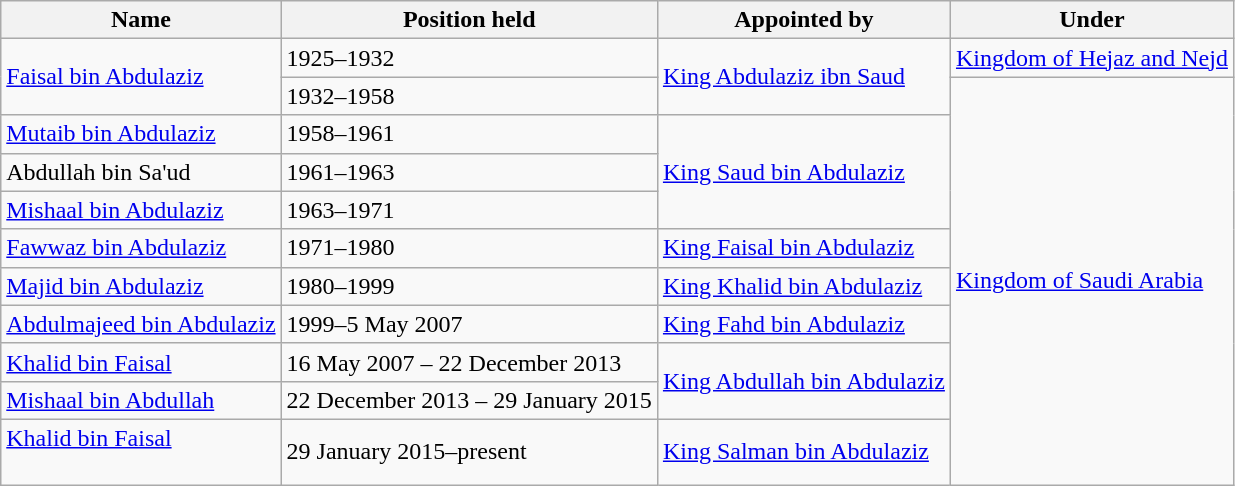<table class="wikitable">
<tr>
<th>Name</th>
<th>Position held</th>
<th>Appointed by</th>
<th>Under</th>
</tr>
<tr>
<td rowspan="2"><a href='#'>Faisal bin Abdulaziz</a><br></td>
<td>1925–1932</td>
<td rowspan="2"><a href='#'>King Abdulaziz ibn Saud</a></td>
<td><a href='#'>Kingdom of Hejaz and Nejd</a></td>
</tr>
<tr>
<td>1932–1958</td>
<td rowspan="10"><a href='#'>Kingdom of Saudi Arabia</a></td>
</tr>
<tr>
<td><a href='#'>Mutaib bin Abdulaziz</a><br></td>
<td>1958–1961</td>
<td rowspan="3"><a href='#'>King Saud bin Abdulaziz</a></td>
</tr>
<tr>
<td>Abdullah bin Sa'ud<br></td>
<td>1961–1963</td>
</tr>
<tr>
<td><a href='#'>Mishaal bin Abdulaziz</a><br></td>
<td>1963–1971</td>
</tr>
<tr>
<td><a href='#'>Fawwaz bin Abdulaziz</a><br></td>
<td>1971–1980</td>
<td><a href='#'>King Faisal bin Abdulaziz</a></td>
</tr>
<tr>
<td><a href='#'>Majid bin Abdulaziz</a><br></td>
<td>1980–1999</td>
<td><a href='#'>King Khalid bin Abdulaziz</a></td>
</tr>
<tr>
<td><a href='#'>Abdulmajeed bin Abdulaziz</a><br></td>
<td>1999–5 May 2007</td>
<td><a href='#'>King Fahd bin Abdulaziz</a></td>
</tr>
<tr>
<td><a href='#'>Khalid bin Faisal</a><br></td>
<td>16 May 2007 – 22 December 2013</td>
<td rowspan="2"><a href='#'>King Abdullah bin Abdulaziz</a></td>
</tr>
<tr>
<td><a href='#'>Mishaal bin Abdullah</a><br></td>
<td>22 December 2013 – 29 January 2015</td>
</tr>
<tr>
<td><a href='#'>Khalid bin Faisal</a><br><br></td>
<td>29 January 2015–present</td>
<td><a href='#'>King Salman bin Abdulaziz</a></td>
</tr>
</table>
